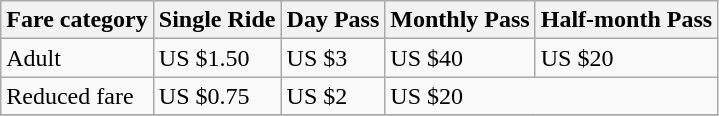<table class="wikitable">
<tr>
<th>Fare category</th>
<th>Single Ride</th>
<th>Day Pass</th>
<th>Monthly Pass</th>
<th>Half-month Pass</th>
</tr>
<tr>
<td>Adult</td>
<td>US $1.50</td>
<td>US $3</td>
<td>US $40</td>
<td>US $20</td>
</tr>
<tr>
<td>Reduced fare</td>
<td>US $0.75</td>
<td>US $2</td>
<td colspan=2>US $20</td>
</tr>
<tr>
</tr>
</table>
